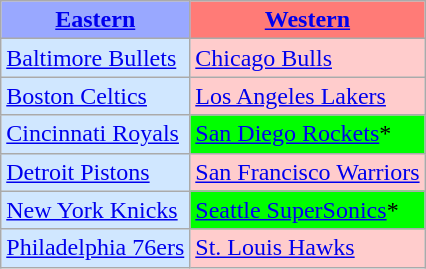<table class="wikitable">
<tr>
<th style="background-color: #99A8FF;"><a href='#'>Eastern</a></th>
<th style="background-color: #FF7B77;"><a href='#'>Western</a></th>
</tr>
<tr>
<td style="background-color: #D0E7FF;"><a href='#'>Baltimore Bullets</a></td>
<td style="background-color: #FFCCCC;"><a href='#'>Chicago Bulls</a></td>
</tr>
<tr>
<td style="background-color: #D0E7FF;"><a href='#'>Boston Celtics</a></td>
<td style="background-color: #FFCCCC;"><a href='#'>Los Angeles Lakers</a></td>
</tr>
<tr>
<td style="background-color: #D0E7FF;"><a href='#'>Cincinnati Royals</a></td>
<td style="background-color: #00FF00;"><a href='#'>San Diego Rockets</a>*</td>
</tr>
<tr>
<td style="background-color: #D0E7FF;"><a href='#'>Detroit Pistons</a></td>
<td style="background-color: #FFCCCC;"><a href='#'>San Francisco Warriors</a></td>
</tr>
<tr>
<td style="background-color: #D0E7FF;"><a href='#'>New York Knicks</a></td>
<td style="background-color: #00FF00;"><a href='#'>Seattle SuperSonics</a>*</td>
</tr>
<tr>
<td style="background-color: #D0E7FF;"><a href='#'>Philadelphia 76ers</a></td>
<td style="background-color: #FFCCCC;"><a href='#'>St. Louis Hawks</a></td>
</tr>
</table>
